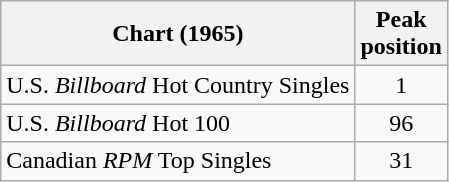<table class="wikitable sortable">
<tr>
<th align="left">Chart (1965)</th>
<th align="center">Peak<br>position</th>
</tr>
<tr>
<td align="left">U.S. <em>Billboard</em> Hot Country Singles</td>
<td align="center">1</td>
</tr>
<tr>
<td align="left">U.S. <em>Billboard</em> Hot 100</td>
<td align="center">96</td>
</tr>
<tr>
<td align="left">Canadian <em>RPM</em> Top Singles</td>
<td align="center">31</td>
</tr>
</table>
